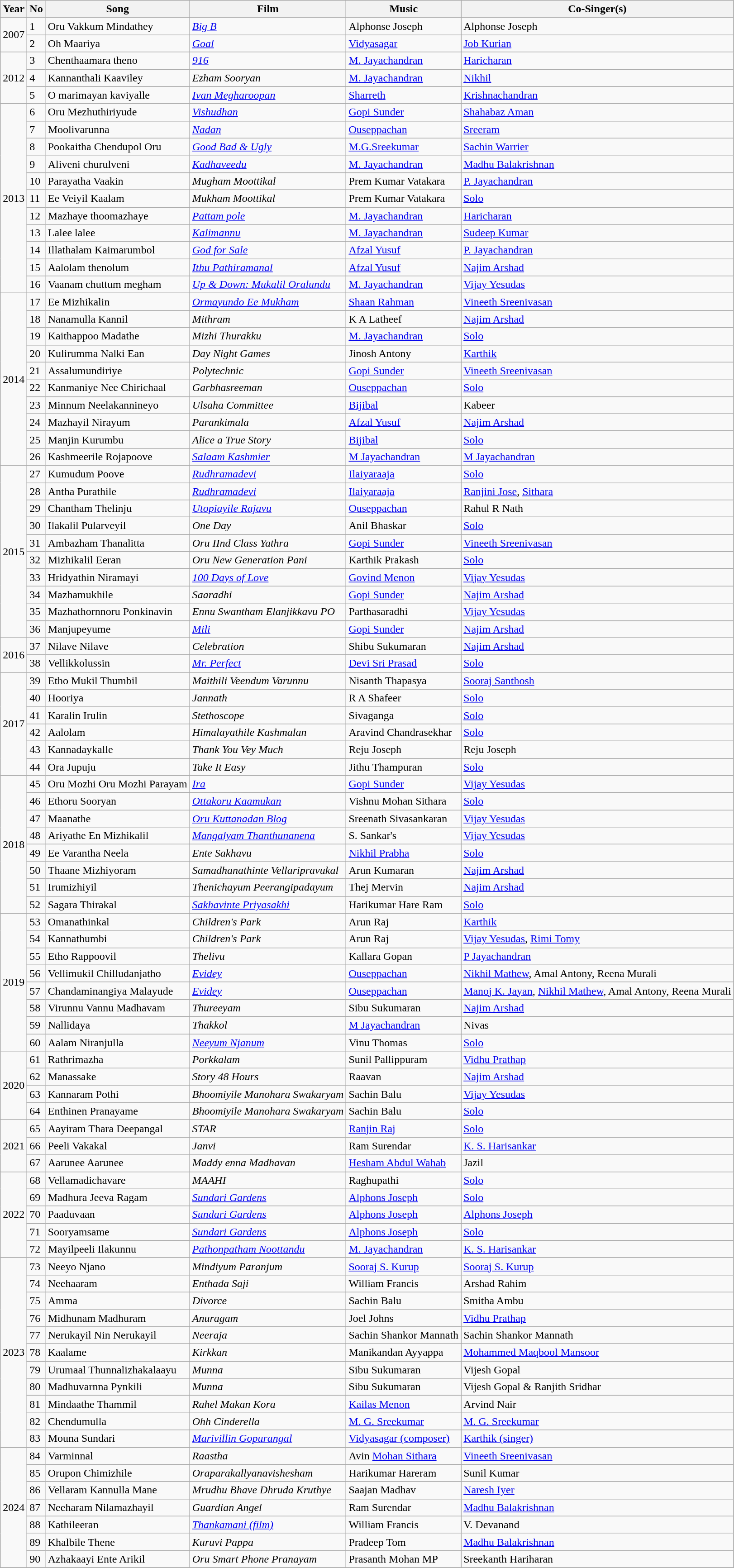<table class = "sortable wikitable">
<tr>
<th>Year</th>
<th><strong>No</strong></th>
<th>Song</th>
<th>Film</th>
<th>Music</th>
<th>Co-Singer(s)</th>
</tr>
<tr>
<td rowspan="2">2007</td>
<td>1</td>
<td>Oru Vakkum Mindathey</td>
<td><a href='#'><em>Big B</em></a></td>
<td>Alphonse Joseph</td>
<td>Alphonse Joseph</td>
</tr>
<tr>
<td>2</td>
<td>Oh Maariya</td>
<td><a href='#'><em>Goal</em></a></td>
<td><a href='#'>Vidyasagar</a></td>
<td><a href='#'>Job Kurian</a></td>
</tr>
<tr>
<td rowspan="3">2012</td>
<td>3</td>
<td>Chenthaamara theno</td>
<td><a href='#'><em>916</em></a></td>
<td><a href='#'>M. Jayachandran</a></td>
<td><a href='#'>Haricharan</a></td>
</tr>
<tr>
<td>4</td>
<td>Kannanthali Kaaviley</td>
<td><em>Ezham Sooryan</em></td>
<td><a href='#'>M. Jayachandran</a></td>
<td><a href='#'>Nikhil</a></td>
</tr>
<tr>
<td>5</td>
<td>O marimayan kaviyalle</td>
<td><em><a href='#'>Ivan Megharoopan</a></em></td>
<td><a href='#'>Sharreth</a></td>
<td><a href='#'>Krishnachandran</a></td>
</tr>
<tr>
<td rowspan="11">2013</td>
<td>6</td>
<td>Oru Mezhuthiriyude</td>
<td><em><a href='#'>Vishudhan</a></em></td>
<td><a href='#'>Gopi Sunder</a></td>
<td><a href='#'>Shahabaz Aman</a></td>
</tr>
<tr>
<td>7</td>
<td>Moolivarunna</td>
<td><em><a href='#'>Nadan</a></em></td>
<td><a href='#'>Ouseppachan</a></td>
<td><a href='#'>Sreeram</a></td>
</tr>
<tr>
<td>8</td>
<td>Pookaitha Chendupol Oru</td>
<td><em><a href='#'>Good Bad & Ugly</a></em></td>
<td><a href='#'>M.G.Sreekumar</a></td>
<td><a href='#'>Sachin Warrier</a></td>
</tr>
<tr>
<td>9</td>
<td>Aliveni churulveni</td>
<td><em><a href='#'>Kadhaveedu</a></em></td>
<td><a href='#'>M. Jayachandran</a></td>
<td><a href='#'>Madhu Balakrishnan</a></td>
</tr>
<tr>
<td>10</td>
<td>Parayatha Vaakin</td>
<td><em>Mugham Moottikal</em></td>
<td>Prem Kumar Vatakara</td>
<td><a href='#'>P. Jayachandran</a></td>
</tr>
<tr>
<td>11</td>
<td>Ee Veiyil Kaalam</td>
<td><em>Mukham Moottikal</em></td>
<td>Prem Kumar Vatakara</td>
<td><a href='#'>Solo</a></td>
</tr>
<tr>
<td>12</td>
<td>Mazhaye thoomazhaye</td>
<td><a href='#'><em>Pattam pole</em></a></td>
<td><a href='#'>M. Jayachandran</a></td>
<td><a href='#'>Haricharan</a></td>
</tr>
<tr>
<td>13</td>
<td>Lalee lalee</td>
<td><em><a href='#'>Kalimannu</a></em></td>
<td><a href='#'>M. Jayachandran</a></td>
<td><a href='#'>Sudeep Kumar</a></td>
</tr>
<tr>
<td>14</td>
<td>Illathalam Kaimarumbol</td>
<td><em><a href='#'>God for Sale</a></em></td>
<td><a href='#'>Afzal Yusuf</a></td>
<td><a href='#'>P. Jayachandran</a></td>
</tr>
<tr>
<td>15</td>
<td>Aalolam thenolum</td>
<td><em><a href='#'>Ithu Pathiramanal</a></em></td>
<td><a href='#'>Afzal Yusuf</a></td>
<td><a href='#'>Najim Arshad</a></td>
</tr>
<tr>
<td>16</td>
<td>Vaanam chuttum megham</td>
<td><em><a href='#'>Up & Down: Mukalil Oralundu</a></em></td>
<td><a href='#'>M. Jayachandran</a></td>
<td><a href='#'>Vijay Yesudas</a></td>
</tr>
<tr>
<td rowspan="10">2014</td>
<td>17</td>
<td>Ee Mizhikalin</td>
<td><em><a href='#'>Ormayundo Ee Mukham</a></em></td>
<td><a href='#'>Shaan Rahman</a></td>
<td><a href='#'>Vineeth Sreenivasan</a></td>
</tr>
<tr>
<td>18</td>
<td>Nanamulla Kannil</td>
<td><em>Mithram</em></td>
<td>K A Latheef</td>
<td><a href='#'>Najim Arshad</a></td>
</tr>
<tr>
<td>19</td>
<td>Kaithappoo Madathe</td>
<td><em>Mizhi Thurakku</em></td>
<td><a href='#'>M. Jayachandran</a></td>
<td><a href='#'>Solo</a></td>
</tr>
<tr>
<td>20</td>
<td>Kulirumma Nalki Ean</td>
<td><em>Day Night Games</em></td>
<td>Jinosh Antony</td>
<td><a href='#'>Karthik</a></td>
</tr>
<tr>
<td>21</td>
<td>Assalumundiriye</td>
<td><em>Polytechnic</em></td>
<td><a href='#'>Gopi Sunder</a></td>
<td><a href='#'>Vineeth Sreenivasan</a></td>
</tr>
<tr>
<td>22</td>
<td>Kanmaniye Nee Chirichaal</td>
<td><em>Garbhasreeman</em></td>
<td><a href='#'>Ouseppachan</a></td>
<td><a href='#'>Solo</a></td>
</tr>
<tr>
<td>23</td>
<td>Minnum Neelakannineyo</td>
<td><em>Ulsaha Committee</em></td>
<td><a href='#'>Bijibal</a></td>
<td>Kabeer</td>
</tr>
<tr>
<td>24</td>
<td>Mazhayil Nirayum</td>
<td><em>Parankimala</em></td>
<td><a href='#'>Afzal Yusuf</a></td>
<td><a href='#'>Najim Arshad</a></td>
</tr>
<tr>
<td>25</td>
<td>Manjin Kurumbu</td>
<td><em>Alice a True Story</em></td>
<td><a href='#'>Bijibal</a></td>
<td><a href='#'>Solo</a></td>
</tr>
<tr>
<td>26</td>
<td>Kashmeerile Rojapoove</td>
<td><em><a href='#'>Salaam Kashmier</a></em></td>
<td><a href='#'>M Jayachandran</a></td>
<td><a href='#'>M Jayachandran</a></td>
</tr>
<tr>
<td rowspan="10">2015</td>
<td>27</td>
<td>Kumudum Poove</td>
<td><a href='#'><em>Rudhramadevi</em></a></td>
<td><a href='#'>Ilaiyaraaja</a></td>
<td><a href='#'>Solo</a></td>
</tr>
<tr>
<td>28</td>
<td>Antha Purathile</td>
<td><a href='#'><em>Rudhramadevi</em></a></td>
<td><a href='#'>Ilaiyaraaja</a></td>
<td><a href='#'>Ranjini Jose</a>, <a href='#'>Sithara</a></td>
</tr>
<tr>
<td>29</td>
<td>Chantham Thelinju</td>
<td><em><a href='#'>Utopiayile Rajavu</a></em></td>
<td><a href='#'>Ouseppachan</a></td>
<td>Rahul R Nath</td>
</tr>
<tr>
<td>30</td>
<td>Ilakalil Pularveyil</td>
<td><em>One Day</em></td>
<td>Anil Bhaskar</td>
<td><a href='#'>Solo</a></td>
</tr>
<tr>
<td>31</td>
<td>Ambazham Thanalitta</td>
<td><em>Oru IInd Class Yathra</em></td>
<td><a href='#'>Gopi Sunder</a></td>
<td><a href='#'>Vineeth Sreenivasan</a></td>
</tr>
<tr>
<td>32</td>
<td>Mizhikalil Eeran</td>
<td><em>Oru New Generation Pani</em></td>
<td>Karthik Prakash</td>
<td><a href='#'>Solo</a></td>
</tr>
<tr>
<td>33</td>
<td>Hridyathin Niramayi</td>
<td><em><a href='#'>100 Days of Love</a></em></td>
<td><a href='#'>Govind Menon</a></td>
<td><a href='#'>Vijay Yesudas</a></td>
</tr>
<tr>
<td>34</td>
<td>Mazhamukhile</td>
<td><em>Saaradhi</em></td>
<td><a href='#'>Gopi Sunder</a></td>
<td><a href='#'>Najim Arshad</a></td>
</tr>
<tr>
<td>35</td>
<td>Mazhathornnoru Ponkinavin</td>
<td><em>Ennu Swantham Elanjikkavu PO</em></td>
<td>Parthasaradhi</td>
<td><a href='#'>Vijay Yesudas</a></td>
</tr>
<tr>
<td>36</td>
<td>Manjupeyume</td>
<td><a href='#'><em>Mili</em></a></td>
<td><a href='#'>Gopi Sunder</a></td>
<td><a href='#'>Najim Arshad</a></td>
</tr>
<tr>
<td rowspan="2">2016</td>
<td>37</td>
<td>Nilave Nilave</td>
<td><em>Celebration</em></td>
<td>Shibu Sukumaran</td>
<td><a href='#'>Najim Arshad</a></td>
</tr>
<tr>
<td>38</td>
<td>Vellikkolussin</td>
<td><a href='#'><em>Mr. Perfect</em></a></td>
<td><a href='#'>Devi Sri Prasad</a></td>
<td><a href='#'>Solo</a></td>
</tr>
<tr>
<td rowspan="6">2017</td>
<td>39</td>
<td>Etho Mukil Thumbil</td>
<td><em>Maithili Veendum Varunnu</em></td>
<td>Nisanth Thapasya</td>
<td><a href='#'>Sooraj Santhosh</a></td>
</tr>
<tr>
<td>40</td>
<td>Hooriya</td>
<td><em>Jannath</em></td>
<td>R A Shafeer</td>
<td><a href='#'>Solo</a></td>
</tr>
<tr>
<td>41</td>
<td>Karalin Irulin</td>
<td><em>Stethoscope</em></td>
<td>Sivaganga</td>
<td><a href='#'>Solo</a></td>
</tr>
<tr>
<td>42</td>
<td>Aalolam</td>
<td><em>Himalayathile Kashmalan</em></td>
<td>Aravind Chandrasekhar</td>
<td><a href='#'>Solo</a></td>
</tr>
<tr>
<td>43</td>
<td>Kannadaykalle</td>
<td><em>Thank You Vey Much</em></td>
<td>Reju Joseph</td>
<td>Reju Joseph</td>
</tr>
<tr>
<td>44</td>
<td>Ora Jupuju</td>
<td><em>Take It Easy</em></td>
<td>Jithu Thampuran</td>
<td><a href='#'>Solo</a></td>
</tr>
<tr>
<td rowspan="8">2018</td>
<td>45</td>
<td>Oru Mozhi Oru Mozhi Parayam</td>
<td><a href='#'><em>Ira</em></a></td>
<td><a href='#'>Gopi Sunder</a></td>
<td><a href='#'>Vijay Yesudas</a></td>
</tr>
<tr>
<td>46</td>
<td>Ethoru Sooryan</td>
<td><em><a href='#'>Ottakoru Kaamukan</a></em></td>
<td>Vishnu Mohan Sithara</td>
<td><a href='#'>Solo</a></td>
</tr>
<tr>
<td>47</td>
<td>Maanathe</td>
<td><em><a href='#'>Oru Kuttanadan Blog</a></em></td>
<td>Sreenath Sivasankaran</td>
<td><a href='#'>Vijay Yesudas</a></td>
</tr>
<tr>
<td>48</td>
<td>Ariyathe En Mizhikalil</td>
<td><em><a href='#'>Mangalyam Thanthunanena</a></em></td>
<td>S. Sankar's</td>
<td><a href='#'>Vijay Yesudas</a></td>
</tr>
<tr>
<td>49</td>
<td>Ee Varantha Neela</td>
<td><em>Ente Sakhavu</em></td>
<td><a href='#'>Nikhil Prabha</a></td>
<td><a href='#'>Solo</a></td>
</tr>
<tr>
<td>50</td>
<td>Thaane Mizhiyoram</td>
<td><em>Samadhanathinte Vellaripravukal</em></td>
<td>Arun Kumaran</td>
<td><a href='#'>Najim Arshad</a></td>
</tr>
<tr>
<td>51</td>
<td>Irumizhiyil</td>
<td><em>Thenichayum Peerangipadayum</em></td>
<td>Thej Mervin</td>
<td><a href='#'>Najim Arshad</a></td>
</tr>
<tr>
<td>52</td>
<td>Sagara Thirakal</td>
<td><em><a href='#'>Sakhavinte Priyasakhi</a></em></td>
<td>Harikumar Hare Ram</td>
<td><a href='#'>Solo</a></td>
</tr>
<tr>
<td rowspan="8">2019</td>
<td>53</td>
<td>Omanathinkal</td>
<td><em>Children's Park</em></td>
<td>Arun Raj</td>
<td><a href='#'>Karthik</a></td>
</tr>
<tr>
<td>54</td>
<td>Kannathumbi</td>
<td><em>Children's Park</em></td>
<td>Arun Raj</td>
<td><a href='#'>Vijay Yesudas</a>, <a href='#'>Rimi Tomy</a></td>
</tr>
<tr>
<td>55</td>
<td>Etho Rappoovil</td>
<td><em>Thelivu</em></td>
<td>Kallara Gopan</td>
<td><a href='#'>P Jayachandran</a></td>
</tr>
<tr>
<td>56</td>
<td>Vellimukil Chilludanjatho</td>
<td><em><a href='#'>Evidey</a></em></td>
<td><a href='#'>Ouseppachan</a></td>
<td><a href='#'>Nikhil Mathew</a>, Amal Antony, Reena Murali</td>
</tr>
<tr>
<td>57</td>
<td>Chandaminangiya Malayude</td>
<td><em><a href='#'>Evidey</a></em></td>
<td><a href='#'>Ouseppachan</a></td>
<td><a href='#'>Manoj K. Jayan</a>, <a href='#'>Nikhil Mathew</a>, Amal Antony, Reena Murali</td>
</tr>
<tr>
<td>58</td>
<td>Virunnu Vannu Madhavam</td>
<td><em>Thureeyam</em></td>
<td>Sibu Sukumaran</td>
<td><a href='#'>Najim Arshad</a></td>
</tr>
<tr>
<td>59</td>
<td>Nallidaya</td>
<td><em>Thakkol</em></td>
<td><a href='#'>M Jayachandran</a></td>
<td>Nivas</td>
</tr>
<tr>
<td>60</td>
<td>Aalam Niranjulla</td>
<td><em><a href='#'>Neeyum Njanum</a></em></td>
<td>Vinu Thomas</td>
<td><a href='#'>Solo</a></td>
</tr>
<tr>
<td rowspan="4">2020</td>
<td>61</td>
<td>Rathrimazha</td>
<td><em>Porkkalam</em></td>
<td>Sunil Pallippuram</td>
<td><a href='#'>Vidhu Prathap</a></td>
</tr>
<tr>
<td>62</td>
<td>Manassake</td>
<td><em>Story 48 Hours</em></td>
<td>Raavan</td>
<td><a href='#'>Najim Arshad</a></td>
</tr>
<tr>
<td>63</td>
<td>Kannaram Pothi</td>
<td><em>Bhoomiyile Manohara Swakaryam</em></td>
<td>Sachin Balu</td>
<td><a href='#'>Vijay Yesudas</a></td>
</tr>
<tr>
<td>64</td>
<td>Enthinen Pranayame</td>
<td><em>Bhoomiyile Manohara Swakaryam</em></td>
<td>Sachin Balu</td>
<td><a href='#'>Solo</a></td>
</tr>
<tr>
<td rowspan="3">2021</td>
<td>65</td>
<td>Aayiram Thara Deepangal</td>
<td><em>STAR</em></td>
<td><a href='#'>Ranjin Raj</a></td>
<td><a href='#'>Solo</a></td>
</tr>
<tr>
<td>66</td>
<td>Peeli Vakakal</td>
<td><em>Janvi</em></td>
<td>Ram Surendar</td>
<td><a href='#'>K. S. Harisankar</a></td>
</tr>
<tr>
<td>67</td>
<td>Aarunee Aarunee</td>
<td><em>Maddy enna Madhavan</em></td>
<td><a href='#'>Hesham Abdul Wahab</a></td>
<td>Jazil</td>
</tr>
<tr>
<td rowspan="5">2022</td>
<td>68</td>
<td>Vellamadichavare</td>
<td><em>MAAHI</em></td>
<td>Raghupathi</td>
<td><a href='#'>Solo</a></td>
</tr>
<tr>
<td>69</td>
<td>Madhura Jeeva Ragam</td>
<td><em><a href='#'>Sundari Gardens</a></em></td>
<td><a href='#'>Alphons Joseph</a></td>
<td><a href='#'>Solo</a></td>
</tr>
<tr>
<td>70</td>
<td>Paaduvaan</td>
<td><em><a href='#'>Sundari Gardens</a></em></td>
<td><a href='#'>Alphons Joseph</a></td>
<td><a href='#'>Alphons Joseph</a></td>
</tr>
<tr>
<td>71</td>
<td>Sooryamsame</td>
<td><em><a href='#'>Sundari Gardens</a></em></td>
<td><a href='#'>Alphons Joseph</a></td>
<td><a href='#'>Solo</a></td>
</tr>
<tr>
<td>72</td>
<td>Mayilpeeli Ilakunnu</td>
<td><em><a href='#'>Pathonpatham Noottandu</a></em></td>
<td><a href='#'>M. Jayachandran </a></td>
<td><a href='#'>K. S. Harisankar</a></td>
</tr>
<tr>
<td rowspan="11">2023</td>
<td>73</td>
<td>Neeyo Njano</td>
<td><em>Mindiyum Paranjum</em></td>
<td><a href='#'>Sooraj S. Kurup</a></td>
<td><a href='#'>Sooraj S. Kurup</a></td>
</tr>
<tr>
<td>74</td>
<td>Neehaaram</td>
<td><em>Enthada Saji</em></td>
<td>William Francis</td>
<td>Arshad Rahim</td>
</tr>
<tr>
<td>75</td>
<td>Amma</td>
<td><em>Divorce</em></td>
<td>Sachin Balu</td>
<td>Smitha Ambu</td>
</tr>
<tr>
<td>76</td>
<td>Midhunam Madhuram</td>
<td><em>Anuragam</em></td>
<td>Joel Johns</td>
<td><a href='#'>Vidhu Prathap</a></td>
</tr>
<tr>
<td>77</td>
<td>Nerukayil Nin Nerukayil</td>
<td><em>Neeraja</em></td>
<td>Sachin Shankor Mannath</td>
<td>Sachin Shankor Mannath</td>
</tr>
<tr>
<td>78</td>
<td>Kaalame</td>
<td><em>Kirkkan</em></td>
<td>Manikandan Ayyappa</td>
<td><a href='#'>Mohammed Maqbool Mansoor</a></td>
</tr>
<tr>
<td>79</td>
<td>Urumaal Thunnalizhakalaayu</td>
<td><em>Munna</em></td>
<td>Sibu Sukumaran</td>
<td>Vijesh Gopal</td>
</tr>
<tr>
<td>80</td>
<td>Madhuvarnna Pynkili</td>
<td><em>Munna</em></td>
<td>Sibu Sukumaran</td>
<td>Vijesh Gopal & Ranjith Sridhar</td>
</tr>
<tr>
<td>81</td>
<td>Mindaathe Thammil</td>
<td><em>Rahel Makan Kora</em></td>
<td><a href='#'>Kailas Menon</a></td>
<td>Arvind  Nair</td>
</tr>
<tr>
<td>82</td>
<td>Chendumulla</td>
<td><em>Ohh Cinderella</em></td>
<td><a href='#'>M. G. Sreekumar</a></td>
<td><a href='#'>M. G. Sreekumar</a></td>
</tr>
<tr>
<td>83</td>
<td>Mouna Sundari</td>
<td><em><a href='#'>Marivillin Gopurangal</a></em></td>
<td><a href='#'>Vidyasagar (composer)</a></td>
<td><a href='#'>Karthik (singer)</a></td>
</tr>
<tr>
<td rowspan="7">2024</td>
<td>84</td>
<td>Varminnal</td>
<td><em>Raastha</em></td>
<td>Avin <a href='#'>Mohan Sithara</a></td>
<td><a href='#'>Vineeth Sreenivasan</a></td>
</tr>
<tr>
<td>85</td>
<td>Orupon Chimizhile</td>
<td><em>Oraparakallyanavishesham</em></td>
<td>Harikumar Hareram</td>
<td>Sunil Kumar</td>
</tr>
<tr>
<td>86</td>
<td>Vellaram Kannulla Mane</td>
<td><em>Mrudhu Bhave Dhruda Kruthye</em></td>
<td>Saajan Madhav</td>
<td><a href='#'>Naresh Iyer</a></td>
</tr>
<tr>
<td>87</td>
<td>Neeharam Nilamazhayil</td>
<td><em>Guardian Angel</em></td>
<td>Ram Surendar</td>
<td><a href='#'>Madhu Balakrishnan</a></td>
</tr>
<tr>
<td>88</td>
<td>Kathileeran</td>
<td><em><a href='#'>Thankamani (film)</a></em></td>
<td>William Francis</td>
<td>V. Devanand</td>
</tr>
<tr>
<td>89</td>
<td>Khalbile Thene</td>
<td><em>Kuruvi Pappa</em></td>
<td>Pradeep Tom</td>
<td><a href='#'>Madhu Balakrishnan</a></td>
</tr>
<tr>
<td>90</td>
<td>Azhakaayi Ente Arikil</td>
<td><em>Oru Smart Phone Pranayam</em></td>
<td>Prasanth Mohan MP</td>
<td>Sreekanth Hariharan</td>
</tr>
<tr>
</tr>
</table>
